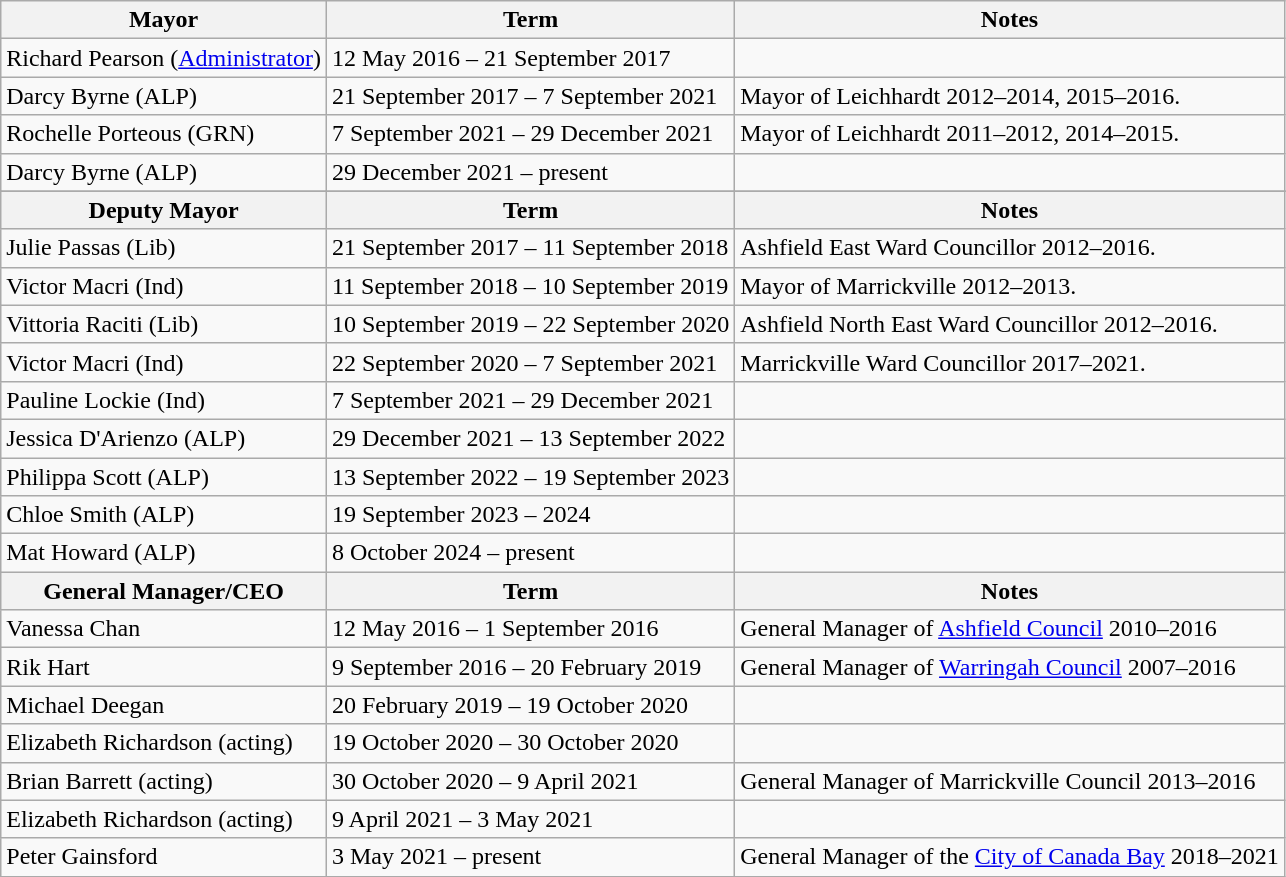<table class="wikitable">
<tr>
<th>Mayor</th>
<th>Term</th>
<th>Notes</th>
</tr>
<tr>
<td>Richard Pearson (<a href='#'>Administrator</a>)</td>
<td>12 May 2016 – 21 September 2017</td>
<td></td>
</tr>
<tr>
<td>Darcy Byrne (ALP)</td>
<td>21 September 2017 – 7 September 2021</td>
<td> Mayor of Leichhardt 2012–2014, 2015–2016.</td>
</tr>
<tr>
<td>Rochelle Porteous (GRN)</td>
<td>7 September 2021 – 29 December 2021</td>
<td> Mayor of Leichhardt 2011–2012, 2014–2015.</td>
</tr>
<tr>
<td>Darcy Byrne (ALP)</td>
<td>29 December 2021 – present</td>
<td></td>
</tr>
<tr>
</tr>
<tr>
<th>Deputy Mayor</th>
<th>Term</th>
<th>Notes</th>
</tr>
<tr>
<td>Julie Passas (Lib)</td>
<td>21 September 2017 – 11 September 2018</td>
<td> Ashfield East Ward Councillor 2012–2016.</td>
</tr>
<tr>
<td>Victor Macri (Ind)</td>
<td>11 September 2018 – 10 September 2019</td>
<td> Mayor of Marrickville 2012–2013.</td>
</tr>
<tr>
<td>Vittoria Raciti (Lib)</td>
<td>10 September 2019 – 22 September 2020</td>
<td> Ashfield North East Ward Councillor 2012–2016.</td>
</tr>
<tr>
<td>Victor Macri (Ind)</td>
<td>22 September 2020 – 7 September 2021</td>
<td> Marrickville Ward Councillor 2017–2021.</td>
</tr>
<tr>
<td>Pauline Lockie (Ind)</td>
<td>7 September 2021 – 29 December 2021</td>
<td></td>
</tr>
<tr>
<td>Jessica D'Arienzo (ALP)</td>
<td>29 December 2021 – 13 September 2022</td>
<td></td>
</tr>
<tr>
<td>Philippa Scott (ALP)</td>
<td>13 September 2022 – 19 September 2023</td>
<td></td>
</tr>
<tr>
<td>Chloe Smith (ALP)</td>
<td>19 September 2023 – 2024</td>
<td></td>
</tr>
<tr>
<td>Mat Howard (ALP)</td>
<td>8 October 2024 – present</td>
<td></td>
</tr>
<tr>
<th>General Manager/CEO</th>
<th>Term</th>
<th>Notes</th>
</tr>
<tr>
<td>Vanessa Chan</td>
<td>12 May 2016 – 1 September 2016</td>
<td>General Manager of <a href='#'>Ashfield Council</a> 2010–2016</td>
</tr>
<tr>
<td>Rik Hart</td>
<td>9 September 2016 – 20 February 2019</td>
<td>General Manager of <a href='#'>Warringah Council</a> 2007–2016</td>
</tr>
<tr>
<td>Michael Deegan</td>
<td>20 February 2019 – 19 October 2020</td>
<td></td>
</tr>
<tr>
<td>Elizabeth Richardson (acting)</td>
<td>19 October 2020 – 30 October 2020</td>
<td></td>
</tr>
<tr>
<td>Brian Barrett (acting)</td>
<td>30 October 2020 – 9 April 2021</td>
<td>General Manager of Marrickville Council 2013–2016</td>
</tr>
<tr>
<td>Elizabeth Richardson (acting)</td>
<td>9 April 2021 – 3 May 2021</td>
<td></td>
</tr>
<tr>
<td>Peter Gainsford</td>
<td>3 May 2021 – present</td>
<td>General Manager of the <a href='#'>City of Canada Bay</a> 2018–2021</td>
</tr>
</table>
